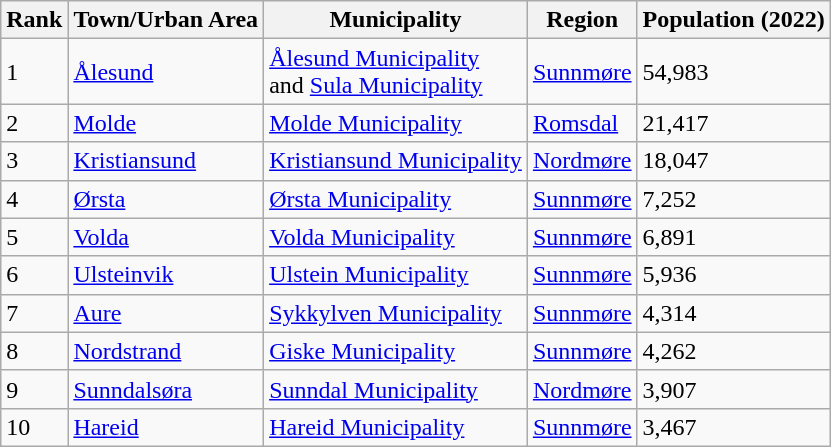<table class="wikitable sortable">
<tr>
<th>Rank</th>
<th>Town/Urban Area</th>
<th>Municipality</th>
<th>Region</th>
<th>Population (2022)</th>
</tr>
<tr>
<td>1</td>
<td><a href='#'>Ålesund</a></td>
<td><a href='#'>Ålesund Municipality</a><br>and <a href='#'>Sula Municipality</a></td>
<td><a href='#'>Sunnmøre</a></td>
<td>54,983</td>
</tr>
<tr>
<td>2</td>
<td><a href='#'>Molde</a></td>
<td><a href='#'>Molde Municipality</a></td>
<td><a href='#'>Romsdal</a></td>
<td>21,417</td>
</tr>
<tr>
<td>3</td>
<td><a href='#'>Kristiansund</a></td>
<td><a href='#'>Kristiansund Municipality</a></td>
<td><a href='#'>Nordmøre</a></td>
<td>18,047</td>
</tr>
<tr>
<td>4</td>
<td><a href='#'>Ørsta</a></td>
<td><a href='#'>Ørsta Municipality</a></td>
<td><a href='#'>Sunnmøre</a></td>
<td>7,252</td>
</tr>
<tr>
<td>5</td>
<td><a href='#'>Volda</a></td>
<td><a href='#'>Volda Municipality</a></td>
<td><a href='#'>Sunnmøre</a></td>
<td>6,891</td>
</tr>
<tr>
<td>6</td>
<td><a href='#'>Ulsteinvik</a></td>
<td><a href='#'>Ulstein Municipality</a></td>
<td><a href='#'>Sunnmøre</a></td>
<td>5,936</td>
</tr>
<tr>
<td>7</td>
<td><a href='#'>Aure</a></td>
<td><a href='#'>Sykkylven Municipality</a></td>
<td><a href='#'>Sunnmøre</a></td>
<td>4,314</td>
</tr>
<tr>
<td>8</td>
<td><a href='#'>Nordstrand</a></td>
<td><a href='#'>Giske Municipality</a></td>
<td><a href='#'>Sunnmøre</a></td>
<td>4,262</td>
</tr>
<tr>
<td>9</td>
<td><a href='#'>Sunndalsøra</a></td>
<td><a href='#'>Sunndal Municipality</a></td>
<td><a href='#'>Nordmøre</a></td>
<td>3,907</td>
</tr>
<tr>
<td>10</td>
<td><a href='#'>Hareid</a></td>
<td><a href='#'>Hareid Municipality</a></td>
<td><a href='#'>Sunnmøre</a></td>
<td>3,467</td>
</tr>
</table>
